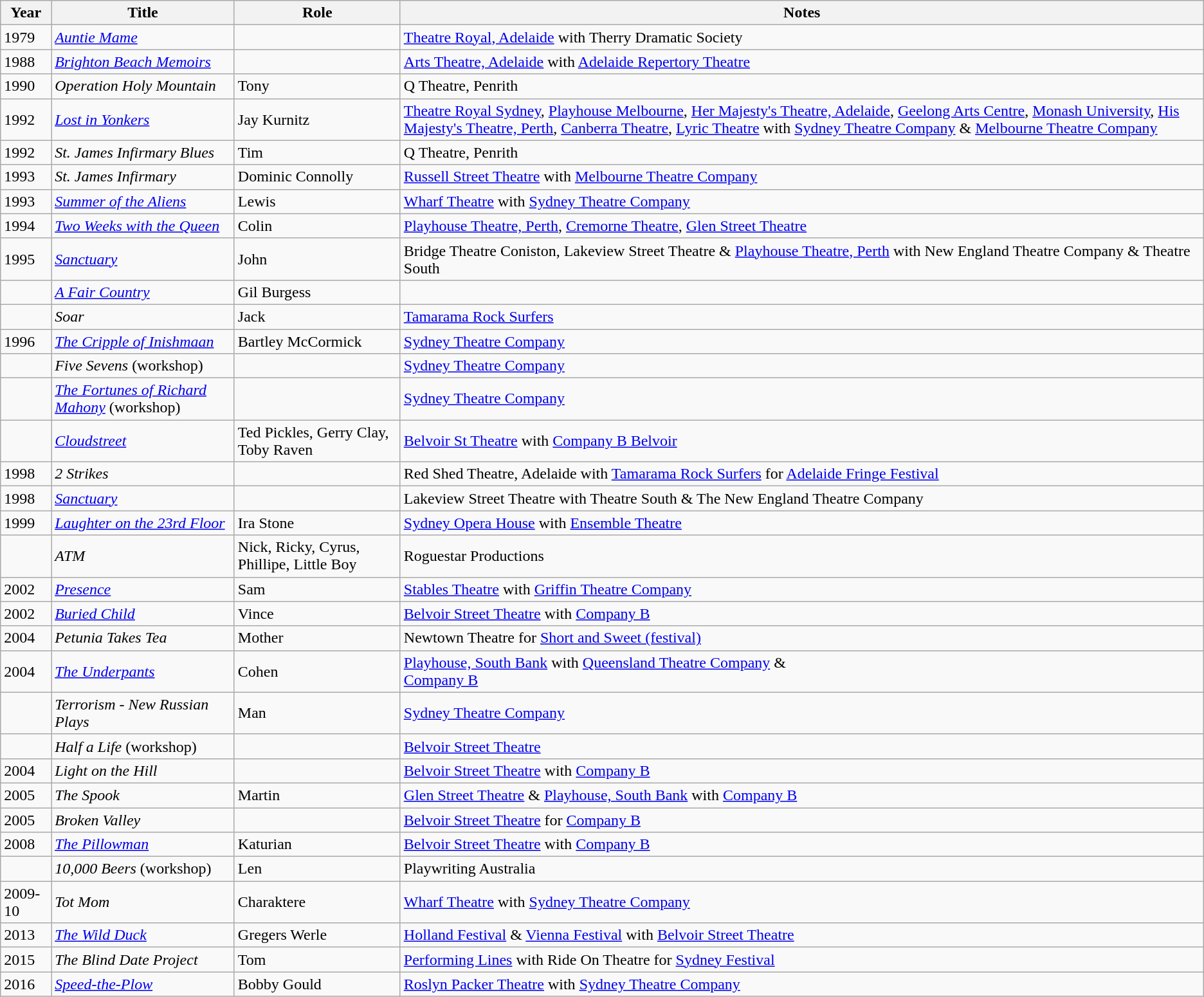<table class="wikitable sortable">
<tr>
<th>Year</th>
<th>Title</th>
<th>Role</th>
<th scope="col" class="unsortable">Notes</th>
</tr>
<tr>
<td>1979</td>
<td><em><a href='#'>Auntie Mame</a></em></td>
<td></td>
<td><a href='#'>Theatre Royal, Adelaide</a> with Therry Dramatic Society</td>
</tr>
<tr>
<td>1988</td>
<td><em><a href='#'>Brighton Beach Memoirs</a></em></td>
<td></td>
<td><a href='#'>Arts Theatre, Adelaide</a> with <a href='#'>Adelaide Repertory Theatre</a></td>
</tr>
<tr>
<td>1990</td>
<td><em>Operation Holy Mountain</em></td>
<td>Tony</td>
<td>Q Theatre, Penrith</td>
</tr>
<tr>
<td>1992</td>
<td><em><a href='#'>Lost in Yonkers</a></em></td>
<td>Jay Kurnitz</td>
<td><a href='#'>Theatre Royal Sydney</a>, <a href='#'>Playhouse Melbourne</a>, <a href='#'>Her Majesty's Theatre, Adelaide</a>, <a href='#'>Geelong Arts Centre</a>, <a href='#'>Monash University</a>, <a href='#'>His Majesty's Theatre, Perth</a>, <a href='#'>Canberra Theatre</a>, <a href='#'>Lyric Theatre</a> with <a href='#'>Sydney Theatre Company</a> & <a href='#'>Melbourne Theatre Company</a></td>
</tr>
<tr>
<td>1992</td>
<td><em>St. James Infirmary Blues</em></td>
<td>Tim</td>
<td>Q Theatre, Penrith</td>
</tr>
<tr>
<td>1993</td>
<td><em>St. James Infirmary</em></td>
<td>Dominic Connolly</td>
<td><a href='#'>Russell Street Theatre</a> with <a href='#'>Melbourne Theatre Company</a></td>
</tr>
<tr>
<td>1993</td>
<td><em><a href='#'>Summer of the Aliens</a></em></td>
<td>Lewis</td>
<td><a href='#'>Wharf Theatre</a> with <a href='#'>Sydney Theatre Company</a></td>
</tr>
<tr>
<td>1994</td>
<td><em><a href='#'>Two Weeks with the Queen</a></em></td>
<td>Colin</td>
<td><a href='#'>Playhouse Theatre, Perth</a>, <a href='#'>Cremorne Theatre</a>, <a href='#'>Glen Street Theatre</a></td>
</tr>
<tr>
<td>1995</td>
<td><em><a href='#'>Sanctuary</a></em></td>
<td>John</td>
<td>Bridge Theatre Coniston, Lakeview Street Theatre & <a href='#'>Playhouse Theatre, Perth</a> with New England Theatre Company & Theatre South</td>
</tr>
<tr>
<td></td>
<td><em><a href='#'>A Fair Country</a></em></td>
<td>Gil Burgess</td>
<td></td>
</tr>
<tr>
<td></td>
<td><em>Soar</em></td>
<td>Jack</td>
<td><a href='#'>Tamarama Rock Surfers</a></td>
</tr>
<tr>
<td>1996</td>
<td><em><a href='#'>The Cripple of Inishmaan</a></em></td>
<td>Bartley McCormick</td>
<td><a href='#'>Sydney Theatre Company</a></td>
</tr>
<tr>
<td></td>
<td><em>Five Sevens</em> (workshop)</td>
<td></td>
<td><a href='#'>Sydney Theatre Company</a></td>
</tr>
<tr>
<td></td>
<td><em><a href='#'>The Fortunes of Richard Mahony</a></em> (workshop)</td>
<td></td>
<td><a href='#'>Sydney Theatre Company</a></td>
</tr>
<tr>
<td></td>
<td><em><a href='#'>Cloudstreet</a></em></td>
<td>Ted Pickles, Gerry Clay, Toby Raven</td>
<td><a href='#'>Belvoir St Theatre</a> with <a href='#'>Company B Belvoir</a></td>
</tr>
<tr>
<td>1998</td>
<td><em>2 Strikes</em></td>
<td></td>
<td>Red Shed Theatre, Adelaide with <a href='#'>Tamarama Rock Surfers</a> for <a href='#'>Adelaide Fringe Festival</a></td>
</tr>
<tr>
<td>1998</td>
<td><em><a href='#'>Sanctuary</a></em></td>
<td></td>
<td>Lakeview Street Theatre with Theatre South & The New England Theatre Company</td>
</tr>
<tr>
<td>1999</td>
<td><em><a href='#'>Laughter on the 23rd Floor</a></em></td>
<td>Ira Stone</td>
<td><a href='#'>Sydney Opera House</a> with <a href='#'>Ensemble Theatre</a></td>
</tr>
<tr>
<td></td>
<td><em>ATM</em></td>
<td>Nick, Ricky, Cyrus, Phillipe, Little Boy</td>
<td>Roguestar Productions</td>
</tr>
<tr>
<td>2002</td>
<td><em><a href='#'>Presence</a></em></td>
<td>Sam</td>
<td><a href='#'>Stables Theatre</a> with <a href='#'>Griffin Theatre Company</a></td>
</tr>
<tr>
<td>2002</td>
<td><em><a href='#'>Buried Child</a></em></td>
<td>Vince</td>
<td><a href='#'>Belvoir Street Theatre</a> with <a href='#'>Company B</a></td>
</tr>
<tr>
<td>2004</td>
<td><em>Petunia Takes Tea</em></td>
<td>Mother</td>
<td>Newtown Theatre for <a href='#'>Short and Sweet (festival)</a></td>
</tr>
<tr>
<td>2004</td>
<td><em> <a href='#'>The Underpants</a></em></td>
<td>Cohen</td>
<td><a href='#'>Playhouse, South Bank</a> with <a href='#'>Queensland Theatre Company</a> &<br><a href='#'>Company B</a></td>
</tr>
<tr>
<td></td>
<td><em>Terrorism - New Russian Plays</em></td>
<td>Man</td>
<td><a href='#'>Sydney Theatre Company</a></td>
</tr>
<tr>
<td></td>
<td><em>Half a Life</em> (workshop)</td>
<td></td>
<td><a href='#'>Belvoir Street Theatre</a></td>
</tr>
<tr>
<td>2004</td>
<td><em>Light on the Hill</em></td>
<td></td>
<td><a href='#'>Belvoir Street Theatre</a> with <a href='#'>Company B</a></td>
</tr>
<tr>
<td>2005</td>
<td><em>The Spook</em></td>
<td>Martin</td>
<td><a href='#'>Glen Street Theatre</a> & <a href='#'>Playhouse, South Bank</a> with <a href='#'>Company B</a></td>
</tr>
<tr>
<td>2005</td>
<td><em>Broken Valley</em></td>
<td></td>
<td><a href='#'>Belvoir Street Theatre</a> for <a href='#'>Company B</a></td>
</tr>
<tr>
<td>2008</td>
<td><em><a href='#'>The Pillowman</a></em></td>
<td>Katurian</td>
<td><a href='#'>Belvoir Street Theatre</a> with <a href='#'>Company B</a></td>
</tr>
<tr>
<td></td>
<td><em>10,000 Beers</em> (workshop)</td>
<td>Len</td>
<td>Playwriting Australia</td>
</tr>
<tr>
<td>2009-10</td>
<td><em>Tot Mom</em></td>
<td>Charaktere</td>
<td><a href='#'>Wharf Theatre</a> with <a href='#'>Sydney Theatre Company</a></td>
</tr>
<tr>
<td>2013</td>
<td><em><a href='#'>The Wild Duck</a></em></td>
<td>Gregers Werle</td>
<td><a href='#'>Holland Festival</a> & <a href='#'>Vienna Festival</a> with <a href='#'>Belvoir Street Theatre</a></td>
</tr>
<tr>
<td>2015</td>
<td><em>The Blind Date Project</em></td>
<td>Tom</td>
<td><a href='#'>Performing Lines</a> with Ride On Theatre for <a href='#'>Sydney Festival</a></td>
</tr>
<tr>
<td>2016</td>
<td><em><a href='#'>Speed-the-Plow</a></em></td>
<td>Bobby Gould</td>
<td><a href='#'>Roslyn Packer Theatre</a> with <a href='#'>Sydney Theatre Company</a></td>
</tr>
</table>
